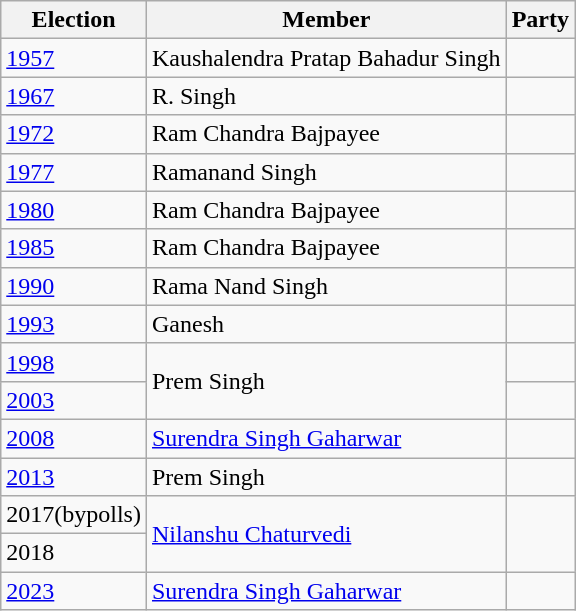<table class="wikitable sortable">
<tr>
<th>Election</th>
<th>Member</th>
<th colspan="2">Party</th>
</tr>
<tr>
<td><a href='#'>1957</a></td>
<td>Kaushalendra Pratap Bahadur Singh</td>
<td></td>
</tr>
<tr>
<td><a href='#'>1967</a></td>
<td>R. Singh</td>
<td></td>
</tr>
<tr>
<td><a href='#'>1972</a></td>
<td>Ram Chandra Bajpayee</td>
<td></td>
</tr>
<tr>
<td><a href='#'>1977</a></td>
<td>Ramanand Singh</td>
<td></td>
</tr>
<tr>
<td><a href='#'>1980</a></td>
<td>Ram Chandra Bajpayee</td>
<td></td>
</tr>
<tr>
<td><a href='#'>1985</a></td>
<td>Ram Chandra Bajpayee</td>
<td></td>
</tr>
<tr>
<td><a href='#'>1990</a></td>
<td>Rama Nand Singh</td>
<td></td>
</tr>
<tr>
<td><a href='#'>1993</a></td>
<td>Ganesh</td>
<td></td>
</tr>
<tr>
<td><a href='#'>1998</a></td>
<td rowspan="2">Prem Singh</td>
<td></td>
</tr>
<tr>
<td><a href='#'>2003</a></td>
</tr>
<tr>
<td><a href='#'>2008</a></td>
<td><a href='#'>Surendra Singh Gaharwar</a></td>
<td></td>
</tr>
<tr>
<td><a href='#'>2013</a></td>
<td>Prem Singh</td>
<td></td>
</tr>
<tr>
<td>2017(bypolls)</td>
<td rowspan="2"><a href='#'>Nilanshu Chaturvedi</a></td>
</tr>
<tr>
<td>2018</td>
</tr>
<tr>
<td><a href='#'>2023</a></td>
<td><a href='#'>Surendra Singh Gaharwar</a></td>
<td></td>
</tr>
</table>
